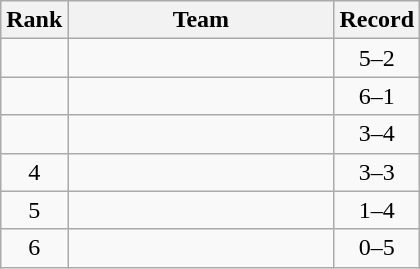<table class=wikitable style="text-align:center;">
<tr>
<th>Rank</th>
<th width=170>Team</th>
<th>Record</th>
</tr>
<tr>
<td></td>
<td align=left></td>
<td>5–2</td>
</tr>
<tr>
<td></td>
<td align=left></td>
<td>6–1</td>
</tr>
<tr>
<td></td>
<td align=left></td>
<td>3–4</td>
</tr>
<tr>
<td>4</td>
<td align=left></td>
<td>3–3</td>
</tr>
<tr>
<td>5</td>
<td align=left></td>
<td>1–4</td>
</tr>
<tr>
<td>6</td>
<td align=left></td>
<td>0–5</td>
</tr>
</table>
